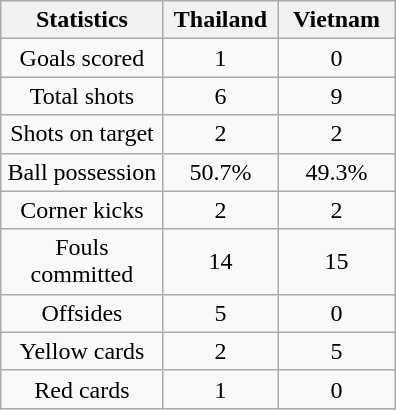<table class="wikitable" style="text-align:center;margin: auto">
<tr>
<th scope=col width=100>Statistics</th>
<th scope=col width=70>Thailand</th>
<th scope=col width=70>Vietnam</th>
</tr>
<tr>
<td>Goals scored</td>
<td>1</td>
<td>0</td>
</tr>
<tr>
<td>Total shots</td>
<td>6</td>
<td>9</td>
</tr>
<tr>
<td>Shots on target</td>
<td>2</td>
<td>2</td>
</tr>
<tr>
<td>Ball possession</td>
<td>50.7%</td>
<td>49.3%</td>
</tr>
<tr>
<td>Corner kicks</td>
<td>2</td>
<td>2</td>
</tr>
<tr>
<td>Fouls committed</td>
<td>14</td>
<td>15</td>
</tr>
<tr>
<td>Offsides</td>
<td>5</td>
<td>0</td>
</tr>
<tr>
<td>Yellow cards</td>
<td>2</td>
<td>5</td>
</tr>
<tr>
<td>Red cards</td>
<td>1</td>
<td>0</td>
</tr>
</table>
